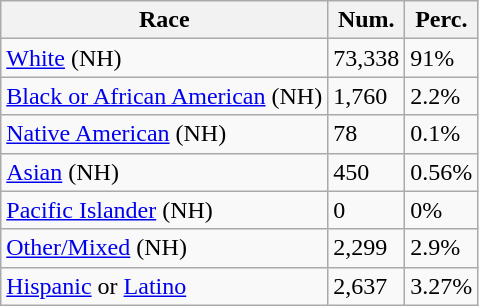<table class="wikitable">
<tr>
<th>Race</th>
<th>Num.</th>
<th>Perc.</th>
</tr>
<tr>
<td><a href='#'>White</a> (NH)</td>
<td>73,338</td>
<td>91%</td>
</tr>
<tr>
<td><a href='#'>Black or African American</a> (NH)</td>
<td>1,760</td>
<td>2.2%</td>
</tr>
<tr>
<td><a href='#'>Native American</a> (NH)</td>
<td>78</td>
<td>0.1%</td>
</tr>
<tr>
<td><a href='#'>Asian</a> (NH)</td>
<td>450</td>
<td>0.56%</td>
</tr>
<tr>
<td><a href='#'>Pacific Islander</a> (NH)</td>
<td>0</td>
<td>0%</td>
</tr>
<tr>
<td><a href='#'>Other/Mixed</a> (NH)</td>
<td>2,299</td>
<td>2.9%</td>
</tr>
<tr>
<td><a href='#'>Hispanic</a> or <a href='#'>Latino</a></td>
<td>2,637</td>
<td>3.27%</td>
</tr>
</table>
